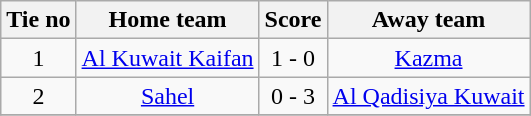<table class="wikitable" style="text-align: center">
<tr>
<th>Tie no</th>
<th>Home team</th>
<th>Score</th>
<th>Away team</th>
</tr>
<tr>
<td>1</td>
<td><a href='#'>Al Kuwait Kaifan</a></td>
<td>1 - 0</td>
<td><a href='#'>Kazma</a></td>
</tr>
<tr>
<td>2</td>
<td><a href='#'>Sahel</a></td>
<td>0 - 3</td>
<td><a href='#'>Al Qadisiya Kuwait</a></td>
</tr>
<tr>
</tr>
</table>
